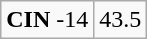<table class="wikitable" style="margin-right: auto; margin-right: auto; border: none;">
<tr align="center">
</tr>
<tr align="center">
<td><strong>CIN</strong> -14</td>
<td>43.5</td>
</tr>
</table>
